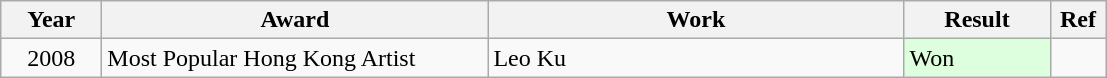<table class="wikitable">
<tr>
<th width=60>Year</th>
<th width="250">Award</th>
<th width="270">Work</th>
<th width="90">Result</th>
<th width="30">Ref</th>
</tr>
<tr>
<td align="center">2008</td>
<td>Most Popular Hong Kong Artist</td>
<td>Leo Ku</td>
<td style="background: #ddffdd"><div>Won</div></td>
<td align="center"></td>
</tr>
</table>
